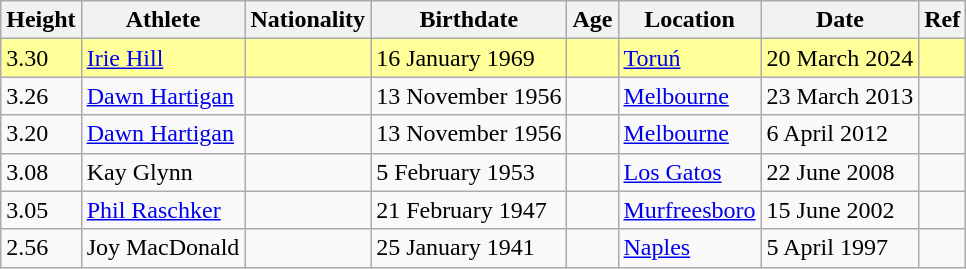<table class="wikitable">
<tr>
<th>Height</th>
<th>Athlete</th>
<th>Nationality</th>
<th>Birthdate</th>
<th>Age</th>
<th>Location</th>
<th>Date</th>
<th>Ref</th>
</tr>
<tr style="background:#ff9;">
<td>3.30 </td>
<td><a href='#'>Irie Hill</a></td>
<td></td>
<td>16 January 1969</td>
<td></td>
<td><a href='#'>Toruń</a></td>
<td>20 March 2024</td>
<td></td>
</tr>
<tr>
<td>3.26</td>
<td><a href='#'>Dawn Hartigan</a></td>
<td></td>
<td>13 November 1956</td>
<td></td>
<td><a href='#'>Melbourne</a></td>
<td>23 March 2013</td>
<td></td>
</tr>
<tr>
<td>3.20</td>
<td><a href='#'>Dawn Hartigan</a></td>
<td></td>
<td>13 November 1956</td>
<td></td>
<td><a href='#'>Melbourne</a></td>
<td>6 April 2012</td>
<td></td>
</tr>
<tr>
<td>3.08</td>
<td>Kay Glynn</td>
<td></td>
<td>5 February 1953</td>
<td></td>
<td><a href='#'>Los Gatos</a></td>
<td>22 June 2008</td>
<td></td>
</tr>
<tr>
<td>3.05</td>
<td><a href='#'>Phil Raschker</a></td>
<td></td>
<td>21 February 1947</td>
<td></td>
<td><a href='#'>Murfreesboro</a></td>
<td>15 June 2002</td>
<td></td>
</tr>
<tr>
<td>2.56</td>
<td>Joy MacDonald</td>
<td></td>
<td>25 January 1941</td>
<td></td>
<td><a href='#'>Naples</a></td>
<td>5 April 1997</td>
</tr>
</table>
